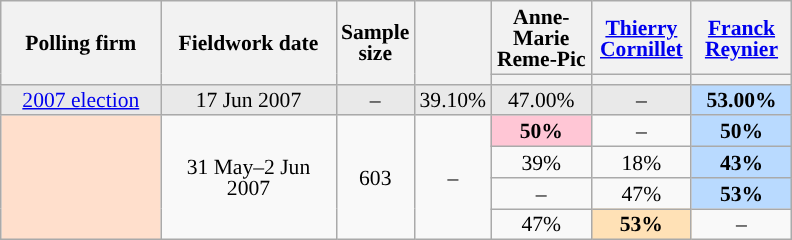<table class="wikitable sortable" style="text-align:center;font-size:90%;line-height:14px;">
<tr style="height:40px;">
<th style="width:100px;" rowspan="2">Polling firm</th>
<th style="width:110px;" rowspan="2">Fieldwork date</th>
<th style="width:35px;" rowspan="2">Sample<br>size</th>
<th style="width:30px;" rowspan="2"></th>
<th class="unsortable" style="width:60px;">Anne-Marie Reme-Pic<br></th>
<th class="unsortable" style="width:60px;"><a href='#'>Thierry Cornillet</a><br></th>
<th class="unsortable" style="width:60px;"><a href='#'>Franck Reynier</a><br></th>
</tr>
<tr>
<th style="background:"></th>
<th style="background:"></th>
<th style="background:"></th>
</tr>
<tr style="background:#E9E9E9;">
<td><a href='#'>2007 election</a></td>
<td data-sort-value="2007-06-17">17 Jun 2007</td>
<td>–</td>
<td>39.10%</td>
<td>47.00%</td>
<td>–</td>
<td style="background:#B9DAFF;"><strong>53.00%</strong></td>
</tr>
<tr>
<td rowspan="4" style="background:#FFDFCC;"></td>
<td rowspan="4" data-sort-value="2007-06-02">31 May–2 Jun 2007</td>
<td rowspan="4">603</td>
<td rowspan="4">–</td>
<td style="background:#FFC6D5;"><strong>50%</strong></td>
<td>–</td>
<td style="background:#B9DAFF;"><strong>50%</strong></td>
</tr>
<tr>
<td>39%</td>
<td>18%</td>
<td style="background:#B9DAFF;"><strong>43%</strong></td>
</tr>
<tr>
<td>–</td>
<td>47%</td>
<td style="background:#B9DAFF;"><strong>53%</strong></td>
</tr>
<tr>
<td>47%</td>
<td style="background:#FFE1B6;"><strong>53%</strong></td>
<td>–</td>
</tr>
</table>
